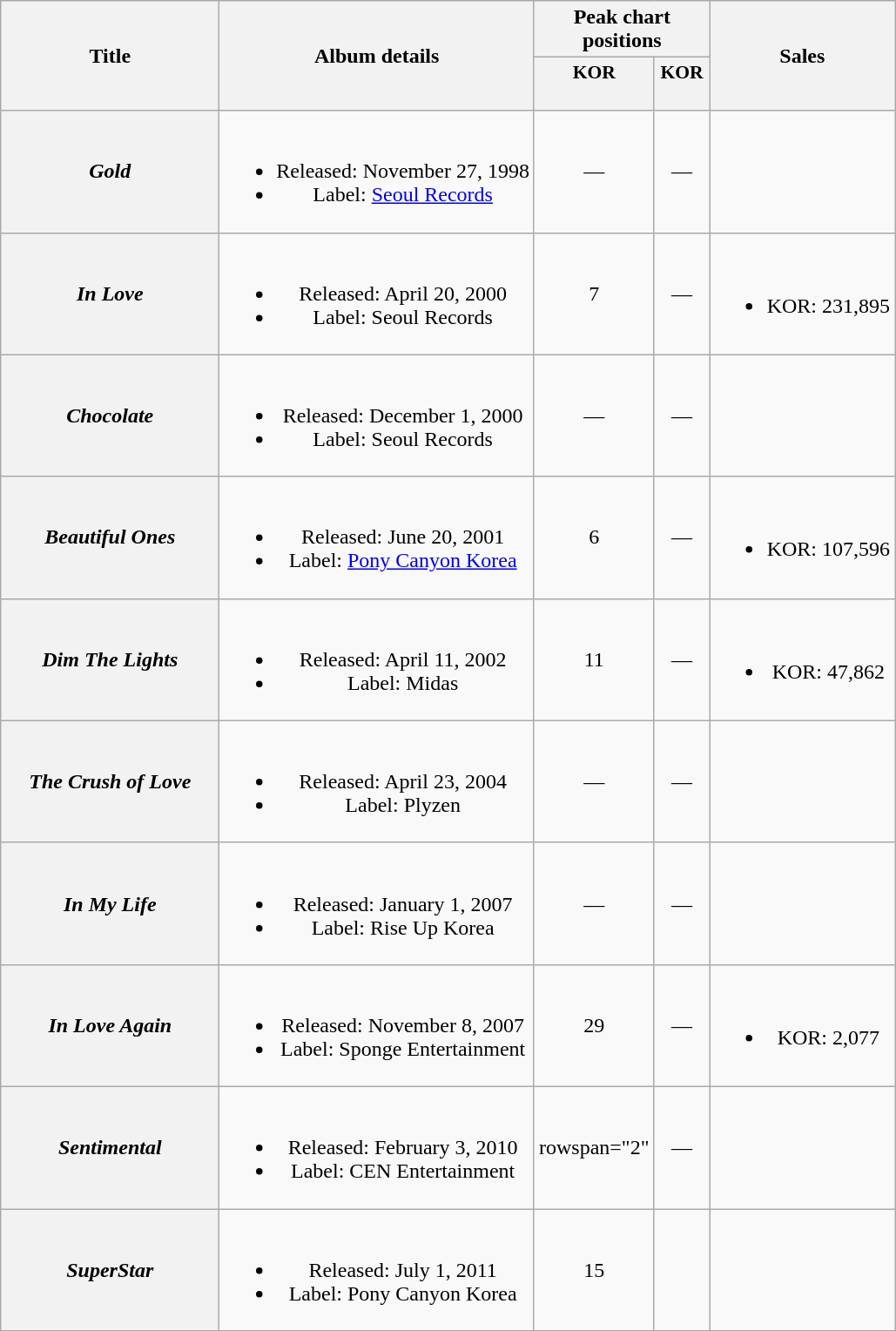<table class="wikitable plainrowheaders" style="text-align:center;">
<tr>
<th rowspan="2" scope="col" style="width:10em;">Title</th>
<th rowspan="2" scope="col">Album details</th>
<th colspan="2">Peak chart positions</th>
<th rowspan="2" scope="col">Sales</th>
</tr>
<tr>
<th scope="col" style="width:2.5em;font-size:90%;">KOR<br><br></th>
<th scope="col" style="width:2.5em;font-size:90%;">KOR<br><br></th>
</tr>
<tr>
<th scope="row"><em>Gold</em></th>
<td><br><ul><li>Released: November 27, 1998</li><li>Label: <a href='#'>Seoul Records</a></li></ul></td>
<td>—</td>
<td>—</td>
<td></td>
</tr>
<tr>
<th scope="row"><em>In Love</em></th>
<td><br><ul><li>Released: April 20, 2000</li><li>Label: Seoul Records</li></ul></td>
<td>7</td>
<td>—</td>
<td><br><ul><li>KOR: 231,895</li></ul></td>
</tr>
<tr>
<th scope="row"><em>Chocolate</em></th>
<td><br><ul><li>Released: December 1, 2000</li><li>Label: Seoul Records</li></ul></td>
<td>—</td>
<td>—</td>
<td></td>
</tr>
<tr>
<th scope="row"><em>Beautiful Ones</em></th>
<td><br><ul><li>Released: June 20, 2001</li><li>Label: <a href='#'>Pony Canyon Korea</a></li></ul></td>
<td>6</td>
<td>—</td>
<td><br><ul><li>KOR: 107,596</li></ul></td>
</tr>
<tr>
<th scope="row"><em>Dim The Lights</em></th>
<td><br><ul><li>Released: April 11, 2002</li><li>Label: Midas</li></ul></td>
<td>11</td>
<td>—</td>
<td><br><ul><li>KOR: 47,862</li></ul></td>
</tr>
<tr>
<th scope="row"><em>The Crush of Love</em></th>
<td><br><ul><li>Released: April 23, 2004</li><li>Label: Plyzen</li></ul></td>
<td>—</td>
<td>—</td>
<td></td>
</tr>
<tr>
<th scope="row"><em>In My Life</em></th>
<td><br><ul><li>Released: January 1, 2007</li><li>Label: Rise Up Korea</li></ul></td>
<td>—</td>
<td>—</td>
<td></td>
</tr>
<tr>
<th scope="row"><em>In Love Again</em></th>
<td><br><ul><li>Released: November 8, 2007</li><li>Label: Sponge Entertainment</li></ul></td>
<td>29</td>
<td>—</td>
<td><br><ul><li>KOR: 2,077</li></ul></td>
</tr>
<tr>
<th scope="row"><em>Sentimental</em></th>
<td><br><ul><li>Released: February 3, 2010</li><li>Label: CEN Entertainment</li></ul></td>
<td>rowspan="2" </td>
<td>—</td>
<td></td>
</tr>
<tr>
<th scope="row"><em>SuperStar</em></th>
<td><br><ul><li>Released: July 1, 2011</li><li>Label: Pony Canyon Korea</li></ul></td>
<td>15</td>
<td></td>
</tr>
<tr>
</tr>
</table>
